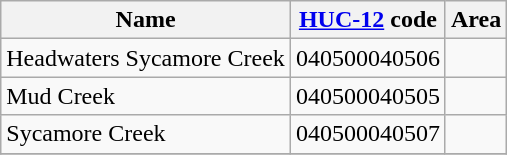<table class="wikitable" border="1">
<tr>
<th>Name</th>
<th><a href='#'>HUC-12</a> code</th>
<th>Area</th>
</tr>
<tr>
<td>Headwaters Sycamore Creek</td>
<td>040500040506</td>
<td></td>
</tr>
<tr>
<td>Mud Creek</td>
<td>040500040505</td>
<td></td>
</tr>
<tr>
<td>Sycamore Creek</td>
<td>040500040507</td>
<td></td>
</tr>
<tr>
</tr>
</table>
